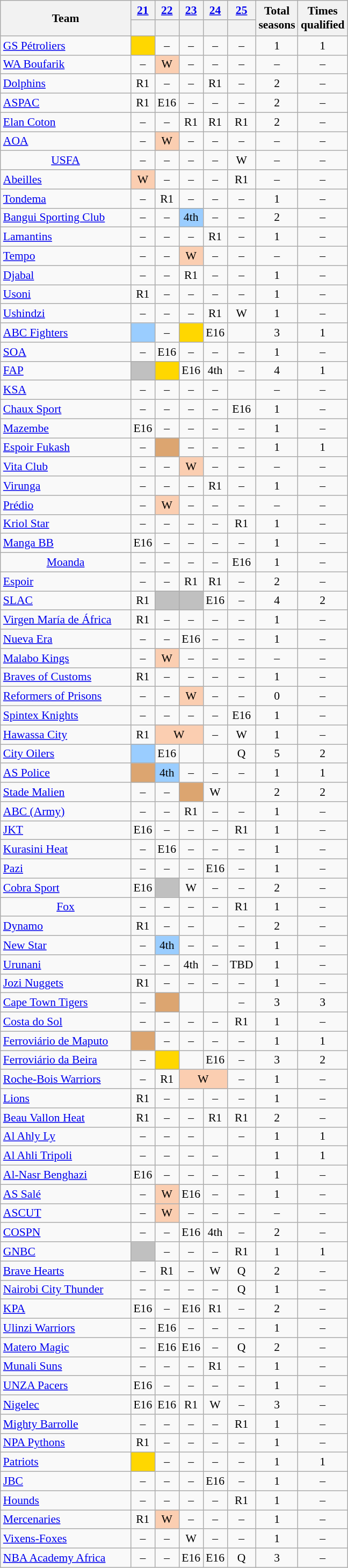<table class="wikitable sortable" style="text-align:center; font-size:90%;">
<tr>
<th rowspan="2" style="width:155px;">Team</th>
<th><a href='#'>21</a></th>
<th><a href='#'>22</a></th>
<th><a href='#'>23</a></th>
<th><a href='#'>24</a></th>
<th><a href='#'>25</a></th>
<th rowspan="2">Total<br>seasons</th>
<th rowspan="2">Times <br>qualified</th>
</tr>
<tr style="text-align:center; height:20px;">
<th scope=row></th>
<th></th>
<th></th>
<th></th>
<th></th>
</tr>
<tr>
<td align=left> <a href='#'>GS Pétroliers</a></td>
<td bgcolor=gold></td>
<td>–</td>
<td>–</td>
<td>–</td>
<td>–</td>
<td>1</td>
<td>1</td>
</tr>
<tr>
<td align=left> <a href='#'>WA Boufarik</a></td>
<td>–</td>
<td bgcolor=#FBCEB1>W</td>
<td>–</td>
<td>–</td>
<td>–</td>
<td>–</td>
<td>–</td>
</tr>
<tr>
<td align=left> <a href='#'>Dolphins</a></td>
<td>R1</td>
<td>–</td>
<td>–</td>
<td>R1</td>
<td>–</td>
<td>2</td>
<td>–</td>
</tr>
<tr>
<td align=left> <a href='#'>ASPAC</a></td>
<td>R1</td>
<td>E16</td>
<td>–</td>
<td>–</td>
<td>–</td>
<td>2</td>
<td>–</td>
</tr>
<tr>
<td align=left> <a href='#'>Elan Coton</a></td>
<td>–</td>
<td>–</td>
<td>R1</td>
<td>R1</td>
<td>R1</td>
<td>2</td>
<td>–</td>
</tr>
<tr>
<td align=left> <a href='#'>AOA</a></td>
<td>–</td>
<td bgcolor=#FBCEB1>W</td>
<td>–</td>
<td>–</td>
<td>–</td>
<td>–</td>
<td>–</td>
</tr>
<tr>
<td> <a href='#'>USFA</a></td>
<td>–</td>
<td>–</td>
<td>–</td>
<td>–</td>
<td>W</td>
<td>–</td>
<td>–</td>
</tr>
<tr>
<td align="left"> <a href='#'>Abeilles</a></td>
<td bgcolor="#FBCEB1">W</td>
<td>–</td>
<td>–</td>
<td>–</td>
<td>R1</td>
<td>–</td>
<td>–</td>
</tr>
<tr>
<td align=left> <a href='#'>Tondema</a></td>
<td>–</td>
<td>R1</td>
<td>–</td>
<td>–</td>
<td>–</td>
<td>1</td>
<td>–</td>
</tr>
<tr>
<td align=left> <a href='#'>Bangui Sporting Club</a></td>
<td>–</td>
<td>–</td>
<td bgcolor=#9acdff>4th</td>
<td>–</td>
<td>–</td>
<td>2</td>
<td>–</td>
</tr>
<tr>
<td align="left"> <a href='#'>Lamantins</a></td>
<td>–</td>
<td>–</td>
<td>–</td>
<td>R1</td>
<td>–</td>
<td>1</td>
<td>–</td>
</tr>
<tr>
<td align="left"> <a href='#'>Tempo</a></td>
<td>–</td>
<td>–</td>
<td bgcolor="#FBCEB1">W</td>
<td>–</td>
<td>–</td>
<td>–</td>
<td>–</td>
</tr>
<tr>
<td align="left"> <a href='#'>Djabal</a></td>
<td>–</td>
<td>–</td>
<td>R1</td>
<td>–</td>
<td>–</td>
<td>1</td>
<td>–</td>
</tr>
<tr>
<td align="left"> <a href='#'>Usoni</a></td>
<td>R1</td>
<td>–</td>
<td>–</td>
<td>–</td>
<td>–</td>
<td>1</td>
<td>–</td>
</tr>
<tr>
<td align="left"> <a href='#'>Ushindzi</a></td>
<td>–</td>
<td>–</td>
<td>–</td>
<td>R1</td>
<td>W</td>
<td>1</td>
<td>–</td>
</tr>
<tr>
<td align="left"> <a href='#'>ABC Fighters</a></td>
<td bgcolor="#9acdff"></td>
<td>–</td>
<td bgcolor="gold"></td>
<td>E16</td>
<td></td>
<td>3</td>
<td>1</td>
</tr>
<tr>
<td align="left"> <a href='#'>SOA</a></td>
<td>–</td>
<td>E16</td>
<td>–</td>
<td>–</td>
<td>–</td>
<td>1</td>
<td>–</td>
</tr>
<tr>
<td align="left"> <a href='#'>FAP</a></td>
<td bgcolor="silver"></td>
<td bgcolor="gold"></td>
<td>E16</td>
<td>4th</td>
<td>–</td>
<td>4</td>
<td>1</td>
</tr>
<tr>
<td align="left"> <a href='#'>KSA</a></td>
<td>–</td>
<td>–</td>
<td>–</td>
<td>–</td>
<td></td>
<td>–</td>
<td>–</td>
</tr>
<tr>
<td align="left"> <a href='#'>Chaux Sport</a></td>
<td>–</td>
<td>–</td>
<td>–</td>
<td>–</td>
<td>E16</td>
<td>1</td>
<td>–</td>
</tr>
<tr>
<td align="left"> <a href='#'>Mazembe</a></td>
<td>E16</td>
<td>–</td>
<td>–</td>
<td>–</td>
<td>–</td>
<td>1</td>
<td>–</td>
</tr>
<tr>
<td align="left"> <a href='#'>Espoir Fukash</a></td>
<td>–</td>
<td bgcolor="#dca570"></td>
<td>–</td>
<td>–</td>
<td>–</td>
<td>1</td>
<td>1</td>
</tr>
<tr>
<td align="left"> <a href='#'>Vita Club</a></td>
<td>–</td>
<td>–</td>
<td bgcolor="#FBCEB1">W</td>
<td>–</td>
<td>–</td>
<td>–</td>
<td>–</td>
</tr>
<tr>
<td align="left"> <a href='#'>Virunga</a></td>
<td>–</td>
<td>–</td>
<td>–</td>
<td>R1</td>
<td>–</td>
<td>1</td>
<td>–</td>
</tr>
<tr>
<td align="left"> <a href='#'>Prédio</a></td>
<td>–</td>
<td bgcolor="#FBCEB1">W</td>
<td>–</td>
<td>–</td>
<td>–</td>
<td>–</td>
<td>–</td>
</tr>
<tr>
<td align="left"> <a href='#'>Kriol Star</a></td>
<td>–</td>
<td>–</td>
<td>–</td>
<td>–</td>
<td>R1</td>
<td>1</td>
<td>–</td>
</tr>
<tr>
<td align="left"> <a href='#'>Manga BB</a></td>
<td>E16</td>
<td>–</td>
<td>–</td>
<td>–</td>
<td>–</td>
<td>1</td>
<td>–</td>
</tr>
<tr>
<td> <a href='#'>Moanda</a></td>
<td>–</td>
<td>–</td>
<td>–</td>
<td>–</td>
<td>E16</td>
<td>1</td>
<td>–</td>
</tr>
<tr>
<td align="left"> <a href='#'>Espoir</a></td>
<td>–</td>
<td>–</td>
<td>R1</td>
<td>R1</td>
<td>–</td>
<td>2</td>
<td>–</td>
</tr>
<tr>
<td align="left"> <a href='#'>SLAC</a></td>
<td>R1</td>
<td bgcolor="silver"></td>
<td bgcolor="silver"></td>
<td>E16</td>
<td>–</td>
<td>4</td>
<td>2</td>
</tr>
<tr>
<td align="left"> <a href='#'>Virgen María de África</a></td>
<td>R1</td>
<td>–</td>
<td>–</td>
<td>–</td>
<td>–</td>
<td>1</td>
<td>–</td>
</tr>
<tr>
<td align="left"> <a href='#'>Nueva Era</a></td>
<td>–</td>
<td>–</td>
<td>E16</td>
<td>–</td>
<td>–</td>
<td>1</td>
<td>–</td>
</tr>
<tr>
<td align="left"> <a href='#'>Malabo Kings</a></td>
<td>–</td>
<td bgcolor="#FBCEB1">W</td>
<td>–</td>
<td>–</td>
<td>–</td>
<td>–</td>
<td>–</td>
</tr>
<tr>
<td align="left"> <a href='#'>Braves of Customs</a></td>
<td>R1</td>
<td>–</td>
<td>–</td>
<td>–</td>
<td>–</td>
<td>1</td>
<td>–</td>
</tr>
<tr>
<td align="left"> <a href='#'>Reformers of Prisons</a></td>
<td>–</td>
<td>–</td>
<td bgcolor="#FBCEB1">W</td>
<td>–</td>
<td>–</td>
<td>0</td>
<td>–</td>
</tr>
<tr>
<td align="left"> <a href='#'>Spintex Knights</a></td>
<td>–</td>
<td>–</td>
<td>–</td>
<td>–</td>
<td>E16</td>
<td>1</td>
<td>–</td>
</tr>
<tr>
<td align="left"> <a href='#'>Hawassa City</a></td>
<td>R1</td>
<td colspan="2" bgcolor="#FBCEB1">W</td>
<td>–</td>
<td>W</td>
<td>1</td>
<td>–</td>
</tr>
<tr>
<td align="left"> <a href='#'>City Oilers</a></td>
<td bgcolor="#9acdff"></td>
<td>E16</td>
<td></td>
<td></td>
<td>Q</td>
<td>5</td>
<td>2</td>
</tr>
<tr>
<td align="left"> <a href='#'>AS Police</a></td>
<td bgcolor="#dca570"></td>
<td bgcolor="#9acdff">4th</td>
<td>–</td>
<td>–</td>
<td>–</td>
<td>1</td>
<td>1</td>
</tr>
<tr>
<td align="left"> <a href='#'>Stade Malien</a></td>
<td>–</td>
<td>–</td>
<td bgcolor="#dca570"></td>
<td>W</td>
<td></td>
<td>2</td>
<td>2</td>
</tr>
<tr>
<td align="left"> <a href='#'>ABC (Army)</a></td>
<td>–</td>
<td>–</td>
<td>R1</td>
<td>–</td>
<td>–</td>
<td>1</td>
<td>–</td>
</tr>
<tr>
<td align="left"> <a href='#'>JKT</a></td>
<td>E16</td>
<td>–</td>
<td>–</td>
<td>–</td>
<td>R1</td>
<td>1</td>
<td>–</td>
</tr>
<tr>
<td align="left"> <a href='#'>Kurasini Heat</a></td>
<td>–</td>
<td>E16</td>
<td>–</td>
<td>–</td>
<td>–</td>
<td>1</td>
<td>–</td>
</tr>
<tr>
<td align="left"> <a href='#'>Pazi</a></td>
<td>–</td>
<td>–</td>
<td>–</td>
<td>E16</td>
<td>–</td>
<td>1</td>
<td>–</td>
</tr>
<tr>
<td align="left"> <a href='#'>Cobra Sport</a></td>
<td>E16</td>
<td bgcolor="silver"></td>
<td>W</td>
<td>–</td>
<td>–</td>
<td>2</td>
<td>–</td>
</tr>
<tr>
<td> <a href='#'>Fox</a></td>
<td>–</td>
<td>–</td>
<td>–</td>
<td>–</td>
<td>R1</td>
<td>1</td>
<td>–</td>
</tr>
<tr>
<td align="left"> <a href='#'>Dynamo</a></td>
<td>R1</td>
<td>–</td>
<td>–</td>
<td></td>
<td>–</td>
<td>2</td>
<td>–</td>
</tr>
<tr>
<td align="left"> <a href='#'>New Star</a></td>
<td>–</td>
<td bgcolor="#9acdff">4th</td>
<td>–</td>
<td>–</td>
<td>–</td>
<td>1</td>
<td>–</td>
</tr>
<tr>
<td align="left"> <a href='#'>Urunani</a></td>
<td>–</td>
<td>–</td>
<td>4th</td>
<td>–</td>
<td>TBD</td>
<td>1</td>
<td>–</td>
</tr>
<tr>
<td align="left"> <a href='#'>Jozi Nuggets</a></td>
<td>R1</td>
<td>–</td>
<td>–</td>
<td>–</td>
<td>–</td>
<td>1</td>
<td>–</td>
</tr>
<tr>
<td align="left"> <a href='#'>Cape Town Tigers</a></td>
<td>–</td>
<td bgcolor="#dca570"></td>
<td></td>
<td></td>
<td>–</td>
<td>3</td>
<td>3</td>
</tr>
<tr>
<td align="left"> <a href='#'>Costa do Sol</a></td>
<td>–</td>
<td>–</td>
<td>–</td>
<td>–</td>
<td>R1</td>
<td>1</td>
<td>–</td>
</tr>
<tr>
<td align="left"> <a href='#'>Ferroviário de Maputo</a></td>
<td bgcolor="#dca570"></td>
<td>–</td>
<td>–</td>
<td>–</td>
<td>–</td>
<td>1</td>
<td>1</td>
</tr>
<tr>
<td align="left"> <a href='#'>Ferroviário da Beira</a></td>
<td>–</td>
<td bgcolor="gold"></td>
<td></td>
<td>E16</td>
<td>–</td>
<td>3</td>
<td>2</td>
</tr>
<tr>
<td align="left"> <a href='#'>Roche-Bois Warriors</a></td>
<td>–</td>
<td>R1</td>
<td colspan="2" bgcolor="#FBCEB1">W</td>
<td>–</td>
<td>1</td>
<td>–</td>
</tr>
<tr>
<td align="left"> <a href='#'>Lions</a></td>
<td>R1</td>
<td>–</td>
<td>–</td>
<td>–</td>
<td>–</td>
<td>1</td>
<td>–</td>
</tr>
<tr>
<td align="left"> <a href='#'>Beau Vallon Heat</a></td>
<td>R1</td>
<td>–</td>
<td>–</td>
<td>R1</td>
<td>R1</td>
<td>2</td>
<td>–</td>
</tr>
<tr>
<td align="left"> <a href='#'>Al Ahly Ly</a></td>
<td>–</td>
<td>–</td>
<td>–</td>
<td></td>
<td>–</td>
<td>1</td>
<td>1</td>
</tr>
<tr>
<td align="left"> <a href='#'>Al Ahli Tripoli</a></td>
<td>–</td>
<td>–</td>
<td>–</td>
<td>–</td>
<td></td>
<td>1</td>
<td>1</td>
</tr>
<tr>
<td align="left"> <a href='#'>Al-Nasr Benghazi</a></td>
<td>E16</td>
<td>–</td>
<td>–</td>
<td>–</td>
<td>–</td>
<td>1</td>
<td>–</td>
</tr>
<tr>
<td align="left"> <a href='#'>AS Salé</a></td>
<td>–</td>
<td bgcolor="#FBCEB1">W</td>
<td>E16</td>
<td>–</td>
<td>–</td>
<td>1</td>
<td>–</td>
</tr>
<tr>
<td align="left"> <a href='#'>ASCUT</a></td>
<td>–</td>
<td bgcolor="#FBCEB1">W</td>
<td>–</td>
<td>–</td>
<td>–</td>
<td>–</td>
<td>–</td>
</tr>
<tr>
<td align="left"> <a href='#'>COSPN</a></td>
<td>–</td>
<td>–</td>
<td>E16</td>
<td>4th</td>
<td>–</td>
<td>2</td>
<td>–</td>
</tr>
<tr>
<td align="left"> <a href='#'>GNBC</a></td>
<td bgcolor="silver"></td>
<td>–</td>
<td>–</td>
<td>–</td>
<td>R1</td>
<td>1</td>
<td>1</td>
</tr>
<tr>
<td align="left"> <a href='#'>Brave Hearts</a></td>
<td>–</td>
<td>R1</td>
<td>–</td>
<td>W</td>
<td>Q</td>
<td>2</td>
<td>–</td>
</tr>
<tr>
<td align="left"> <a href='#'>Nairobi City Thunder</a></td>
<td>–</td>
<td>–</td>
<td>–</td>
<td>–</td>
<td>Q</td>
<td>1</td>
<td>–</td>
</tr>
<tr>
<td align="left"> <a href='#'>KPA</a></td>
<td>E16</td>
<td>–</td>
<td>E16</td>
<td>R1</td>
<td>–</td>
<td>2</td>
<td>–</td>
</tr>
<tr>
<td align="left"> <a href='#'>Ulinzi Warriors</a></td>
<td>–</td>
<td>E16</td>
<td>–</td>
<td>–</td>
<td>–</td>
<td>1</td>
<td>–</td>
</tr>
<tr>
<td align="left"> <a href='#'>Matero Magic</a></td>
<td>–</td>
<td>E16</td>
<td>E16</td>
<td>–</td>
<td>Q</td>
<td>2</td>
<td>–</td>
</tr>
<tr>
<td align="left"> <a href='#'>Munali Suns</a></td>
<td>–</td>
<td>–</td>
<td>–</td>
<td>R1</td>
<td>–</td>
<td>1</td>
<td>–</td>
</tr>
<tr>
<td align="left"> <a href='#'>UNZA Pacers</a></td>
<td>E16</td>
<td>–</td>
<td>–</td>
<td>–</td>
<td>–</td>
<td>1</td>
<td>–</td>
</tr>
<tr>
<td align="left"> <a href='#'>Nigelec</a></td>
<td>E16</td>
<td>E16</td>
<td>R1</td>
<td>W</td>
<td>–</td>
<td>3</td>
<td>–</td>
</tr>
<tr>
<td align="left"> <a href='#'>Mighty Barrolle</a></td>
<td>–</td>
<td>–</td>
<td>–</td>
<td>–</td>
<td>R1</td>
<td>1</td>
<td>–</td>
</tr>
<tr>
<td align="left"> <a href='#'>NPA Pythons</a></td>
<td>R1</td>
<td>–</td>
<td>–</td>
<td>–</td>
<td>–</td>
<td>1</td>
<td>–</td>
</tr>
<tr>
<td align="left"> <a href='#'>Patriots</a></td>
<td bgcolor="gold"></td>
<td>–</td>
<td>–</td>
<td>–</td>
<td>–</td>
<td>1</td>
<td>1</td>
</tr>
<tr>
<td align="left"> <a href='#'>JBC</a></td>
<td>–</td>
<td>–</td>
<td>–</td>
<td>E16</td>
<td>–</td>
<td>1</td>
<td>–</td>
</tr>
<tr>
<td align="left"> <a href='#'>Hounds</a></td>
<td>–</td>
<td>–</td>
<td>–</td>
<td>–</td>
<td>R1</td>
<td>1</td>
<td>–</td>
</tr>
<tr>
<td align="left"> <a href='#'>Mercenaries</a></td>
<td>R1</td>
<td bgcolor="#FBCEB1">W</td>
<td>–</td>
<td>–</td>
<td>–</td>
<td>1</td>
<td>–</td>
</tr>
<tr>
<td align="left"> <a href='#'>Vixens-Foxes</a></td>
<td>–</td>
<td>–</td>
<td>W</td>
<td>–</td>
<td>–</td>
<td>1</td>
<td>–</td>
</tr>
<tr>
<td align="left"><a href='#'>NBA Academy Africa</a></td>
<td>–</td>
<td>–</td>
<td>E16</td>
<td>E16</td>
<td>Q</td>
<td>3</td>
<td>–</td>
</tr>
</table>
